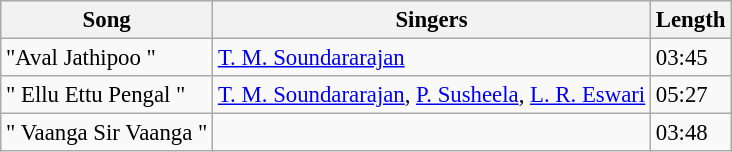<table class="wikitable" style="font-size:95%;">
<tr>
<th>Song</th>
<th>Singers</th>
<th>Length</th>
</tr>
<tr>
<td>"Aval Jathipoo "</td>
<td><a href='#'>T. M. Soundararajan</a></td>
<td>03:45</td>
</tr>
<tr>
<td>" Ellu Ettu Pengal "</td>
<td><a href='#'>T. M. Soundararajan</a>, <a href='#'>P. Susheela</a>, <a href='#'>L. R. Eswari</a></td>
<td>05:27</td>
</tr>
<tr>
<td>" Vaanga Sir Vaanga "</td>
<td></td>
<td>03:48</td>
</tr>
</table>
